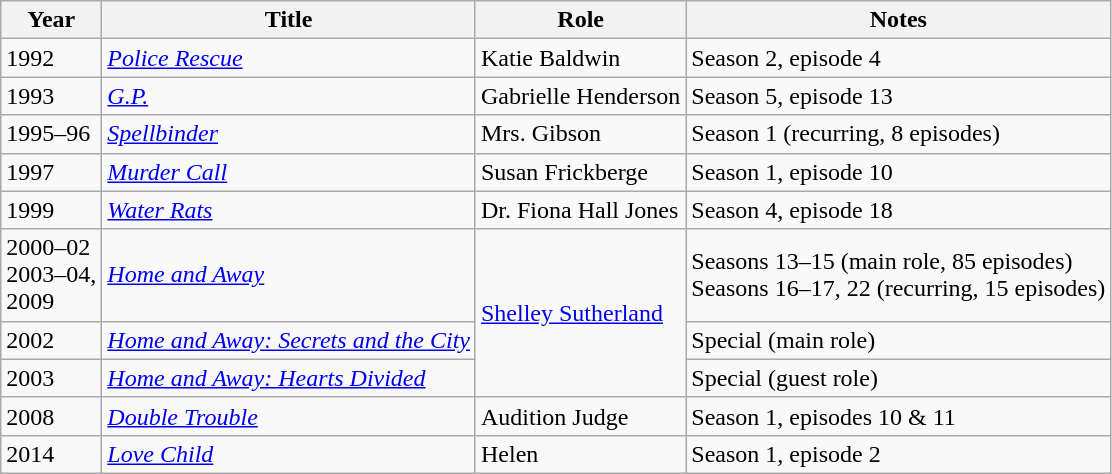<table class="wikitable">
<tr>
<th width="60">Year</th>
<th>Title</th>
<th>Role</th>
<th>Notes</th>
</tr>
<tr>
<td>1992</td>
<td><em><a href='#'>Police Rescue</a></em></td>
<td>Katie Baldwin</td>
<td>Season 2, episode 4</td>
</tr>
<tr>
<td>1993</td>
<td><em><a href='#'>G.P.</a></em></td>
<td>Gabrielle Henderson</td>
<td>Season 5, episode 13</td>
</tr>
<tr>
<td>1995–96</td>
<td><em><a href='#'>Spellbinder</a></em></td>
<td>Mrs. Gibson</td>
<td>Season 1 (recurring, 8 episodes)</td>
</tr>
<tr>
<td>1997</td>
<td><em><a href='#'>Murder Call</a></em></td>
<td>Susan Frickberge</td>
<td>Season 1, episode 10</td>
</tr>
<tr>
<td>1999</td>
<td><em><a href='#'>Water Rats</a></em></td>
<td>Dr. Fiona Hall Jones</td>
<td>Season 4, episode 18</td>
</tr>
<tr>
<td>2000–02<br>2003–04,<br>2009</td>
<td><em><a href='#'>Home and Away</a></em></td>
<td rowspan="3"><a href='#'>Shelley Sutherland</a></td>
<td>Seasons 13–15 (main role, 85 episodes)<br>Seasons 16–17, 22 (recurring, 15 episodes)</td>
</tr>
<tr>
<td>2002</td>
<td><em><a href='#'>Home and Away: Secrets and the City</a></em></td>
<td>Special (main role)</td>
</tr>
<tr>
<td>2003</td>
<td><em><a href='#'>Home and Away: Hearts Divided</a></em></td>
<td>Special (guest role)</td>
</tr>
<tr>
<td>2008</td>
<td><em><a href='#'>Double Trouble</a></em></td>
<td>Audition Judge</td>
<td>Season 1, episodes 10 & 11 </td>
</tr>
<tr>
<td>2014</td>
<td><em><a href='#'>Love Child</a></em></td>
<td>Helen</td>
<td>Season 1, episode 2</td>
</tr>
</table>
